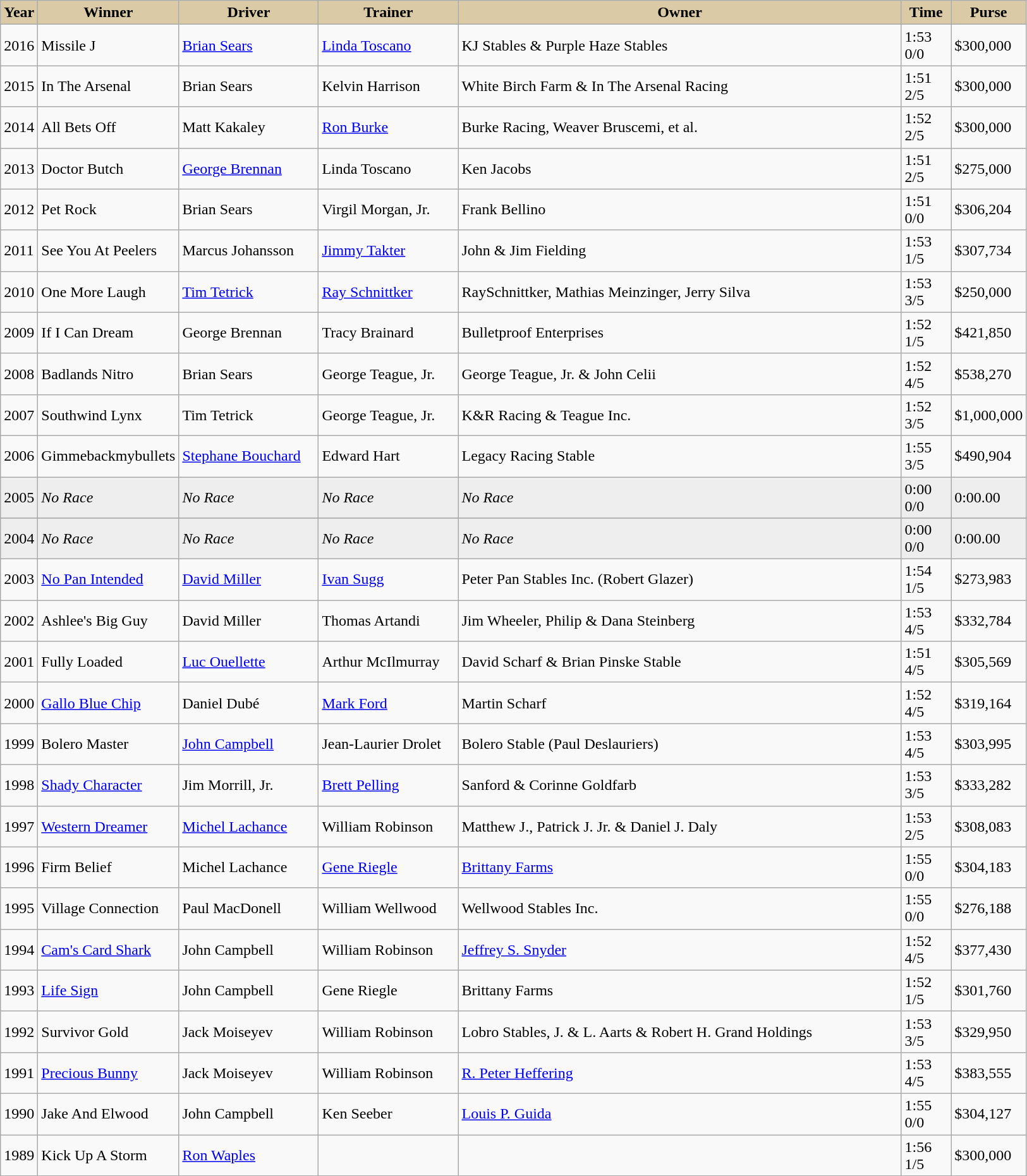<table class="wikitable sortable">
<tr>
<th style="background-color:#DACAA5; width:30px">Year<br></th>
<th style="background-color:#DACAA5; width:130px">Winner<br></th>
<th style="background-color:#DACAA5; width:140px">Driver<br></th>
<th style="background-color:#DACAA5; width:140px">Trainer<br></th>
<th style="background-color:#DACAA5; width:460px">Owner<br></th>
<th style="background-color:#DACAA5; width:45px">Time <br></th>
<th style="background-color:#DACAA5; width:45px">Purse<br></th>
</tr>
<tr>
<td>2016</td>
<td>Missile J</td>
<td><a href='#'>Brian Sears</a></td>
<td><a href='#'>Linda Toscano</a></td>
<td>KJ Stables & Purple Haze Stables</td>
<td>1:53 0/0</td>
<td>$300,000</td>
</tr>
<tr>
<td>2015</td>
<td>In The Arsenal</td>
<td>Brian Sears</td>
<td>Kelvin Harrison</td>
<td>White Birch Farm & In The Arsenal Racing</td>
<td>1:51 2/5</td>
<td>$300,000</td>
</tr>
<tr>
<td>2014</td>
<td>All Bets Off</td>
<td>Matt Kakaley</td>
<td><a href='#'>Ron Burke</a></td>
<td>Burke Racing, Weaver Bruscemi, et al.</td>
<td>1:52 2/5</td>
<td>$300,000</td>
</tr>
<tr>
<td>2013</td>
<td>Doctor Butch</td>
<td><a href='#'>George Brennan</a></td>
<td>Linda Toscano</td>
<td>Ken Jacobs</td>
<td>1:51 2/5</td>
<td>$275,000</td>
</tr>
<tr>
<td>2012</td>
<td>Pet Rock</td>
<td>Brian Sears</td>
<td>Virgil Morgan, Jr.</td>
<td>Frank Bellino</td>
<td>1:51 0/0</td>
<td>$306,204</td>
</tr>
<tr>
<td>2011</td>
<td>See You At Peelers</td>
<td>Marcus Johansson</td>
<td><a href='#'>Jimmy Takter</a></td>
<td>John & Jim Fielding</td>
<td>1:53 1/5</td>
<td>$307,734</td>
</tr>
<tr>
<td>2010</td>
<td>One More Laugh</td>
<td><a href='#'>Tim Tetrick</a></td>
<td><a href='#'>Ray Schnittker</a></td>
<td>RaySchnittker, Mathias Meinzinger, Jerry Silva</td>
<td>1:53 3/5</td>
<td>$250,000</td>
</tr>
<tr>
<td>2009</td>
<td>If I Can Dream</td>
<td>George Brennan</td>
<td>Tracy Brainard</td>
<td>Bulletproof Enterprises</td>
<td>1:52 1/5</td>
<td>$421,850</td>
</tr>
<tr>
<td>2008</td>
<td>Badlands Nitro</td>
<td>Brian Sears</td>
<td>George Teague, Jr.</td>
<td>George Teague, Jr. & John Celii</td>
<td>1:52 4/5</td>
<td>$538,270</td>
</tr>
<tr>
<td>2007</td>
<td>Southwind Lynx</td>
<td>Tim Tetrick</td>
<td>George Teague, Jr.</td>
<td>K&R Racing & Teague Inc.</td>
<td>1:52 3/5</td>
<td>$1,000,000</td>
</tr>
<tr>
<td>2006</td>
<td>Gimmebackmybullets</td>
<td><a href='#'>Stephane Bouchard</a></td>
<td>Edward Hart</td>
<td>Legacy Racing Stable</td>
<td>1:55 3/5</td>
<td>$490,904</td>
</tr>
<tr bgcolor="#eeeeee">
<td>2005</td>
<td><em>No Race</em></td>
<td><em>No Race</em></td>
<td><em>No Race</em></td>
<td><em>No Race</em></td>
<td>0:00 0/0</td>
<td>0:00.00</td>
</tr>
<tr>
</tr>
<tr bgcolor="#eeeeee">
<td>2004</td>
<td><em>No Race</em></td>
<td><em>No Race</em></td>
<td><em>No Race</em></td>
<td><em>No Race</em></td>
<td>0:00 0/0</td>
<td>0:00.00</td>
</tr>
<tr>
<td>2003</td>
<td><a href='#'>No Pan Intended</a></td>
<td><a href='#'>David Miller</a></td>
<td><a href='#'>Ivan Sugg</a></td>
<td>Peter Pan Stables Inc. (Robert Glazer)</td>
<td>1:54 1/5</td>
<td>$273,983</td>
</tr>
<tr>
<td>2002</td>
<td>Ashlee's Big Guy</td>
<td>David Miller</td>
<td>Thomas Artandi</td>
<td>Jim Wheeler, Philip & Dana Steinberg</td>
<td>1:53 4/5</td>
<td>$332,784</td>
</tr>
<tr>
<td>2001</td>
<td>Fully Loaded</td>
<td><a href='#'>Luc Ouellette</a></td>
<td>Arthur McIlmurray</td>
<td>David Scharf & Brian Pinske Stable</td>
<td>1:51 4/5</td>
<td>$305,569</td>
</tr>
<tr>
<td>2000</td>
<td><a href='#'>Gallo Blue Chip</a></td>
<td>Daniel Dubé</td>
<td><a href='#'>Mark Ford</a></td>
<td>Martin Scharf</td>
<td>1:52 4/5</td>
<td>$319,164</td>
</tr>
<tr>
<td>1999</td>
<td>Bolero Master</td>
<td><a href='#'>John Campbell</a></td>
<td>Jean-Laurier Drolet</td>
<td>Bolero Stable (Paul Deslauriers)</td>
<td>1:53 4/5</td>
<td>$303,995</td>
</tr>
<tr>
<td>1998</td>
<td><a href='#'>Shady Character</a></td>
<td>Jim Morrill, Jr.</td>
<td><a href='#'>Brett Pelling</a></td>
<td>Sanford & Corinne Goldfarb</td>
<td>1:53 3/5</td>
<td>$333,282</td>
</tr>
<tr>
<td>1997</td>
<td><a href='#'>Western Dreamer</a></td>
<td><a href='#'>Michel Lachance</a></td>
<td>William Robinson</td>
<td>Matthew J., Patrick J. Jr. & Daniel J. Daly</td>
<td>1:53 2/5</td>
<td>$308,083</td>
</tr>
<tr>
<td>1996</td>
<td>Firm Belief</td>
<td>Michel Lachance</td>
<td><a href='#'>Gene Riegle</a></td>
<td><a href='#'>Brittany Farms</a></td>
<td>1:55 0/0</td>
<td>$304,183</td>
</tr>
<tr>
<td>1995</td>
<td>Village Connection</td>
<td>Paul MacDonell</td>
<td>William Wellwood</td>
<td>Wellwood Stables Inc.</td>
<td>1:55 0/0</td>
<td>$276,188</td>
</tr>
<tr>
<td>1994</td>
<td><a href='#'>Cam's Card Shark</a></td>
<td>John Campbell</td>
<td>William Robinson</td>
<td><a href='#'>Jeffrey S. Snyder</a></td>
<td>1:52 4/5</td>
<td>$377,430</td>
</tr>
<tr>
<td>1993</td>
<td><a href='#'>Life Sign</a></td>
<td>John Campbell</td>
<td>Gene Riegle</td>
<td>Brittany Farms</td>
<td>1:52 1/5</td>
<td>$301,760</td>
</tr>
<tr>
<td>1992</td>
<td>Survivor Gold</td>
<td>Jack Moiseyev</td>
<td>William Robinson</td>
<td>Lobro Stables, J. & L. Aarts & Robert H. Grand Holdings</td>
<td>1:53 3/5</td>
<td>$329,950</td>
</tr>
<tr>
<td>1991</td>
<td><a href='#'>Precious Bunny</a></td>
<td>Jack Moiseyev</td>
<td>William Robinson</td>
<td><a href='#'>R. Peter Heffering</a></td>
<td>1:53 4/5</td>
<td>$383,555</td>
</tr>
<tr>
<td>1990</td>
<td>Jake And Elwood</td>
<td>John Campbell</td>
<td>Ken Seeber</td>
<td><a href='#'>Louis P. Guida</a></td>
<td>1:55 0/0</td>
<td>$304,127</td>
</tr>
<tr>
<td>1989</td>
<td>Kick Up A Storm</td>
<td><a href='#'>Ron Waples</a></td>
<td></td>
<td></td>
<td>1:56 1/5</td>
<td>$300,000</td>
</tr>
<tr>
</tr>
</table>
